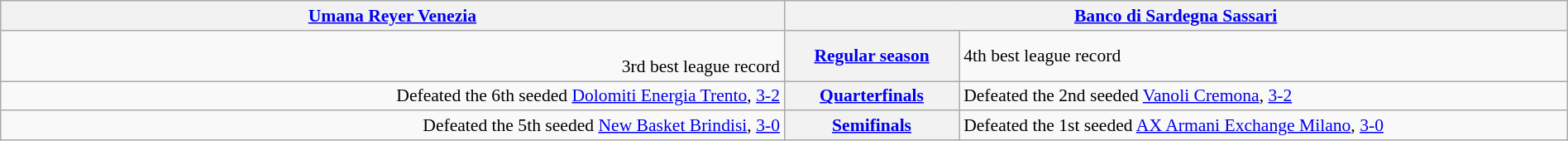<table style="width:100%; font-size:90%" class="wikitable">
<tr valign=top>
<th colspan="2" style="width:45%;"><a href='#'>Umana Reyer Venezia</a></th>
<th colspan="2" style="width:45%;"><a href='#'>Banco di Sardegna Sassari</a></th>
</tr>
<tr>
<td align=right><br> 3rd best league record</td>
<th colspan=2><a href='#'>Regular season</a></th>
<td> 4th best league record</td>
</tr>
<tr>
<td align=right>Defeated the 6th seeded <a href='#'>Dolomiti Energia Trento</a>, <a href='#'>3-2</a></td>
<th colspan=2><a href='#'>Quarterfinals</a></th>
<td align=left>Defeated the 2nd seeded <a href='#'>Vanoli Cremona</a>, <a href='#'>3-2</a></td>
</tr>
<tr>
<td align=right>Defeated the 5th seeded <a href='#'>New Basket Brindisi</a>, <a href='#'>3-0</a></td>
<th colspan=2><a href='#'>Semifinals</a></th>
<td align=left>Defeated the 1st seeded <a href='#'>AX Armani Exchange Milano</a>, <a href='#'>3-0</a></td>
</tr>
</table>
